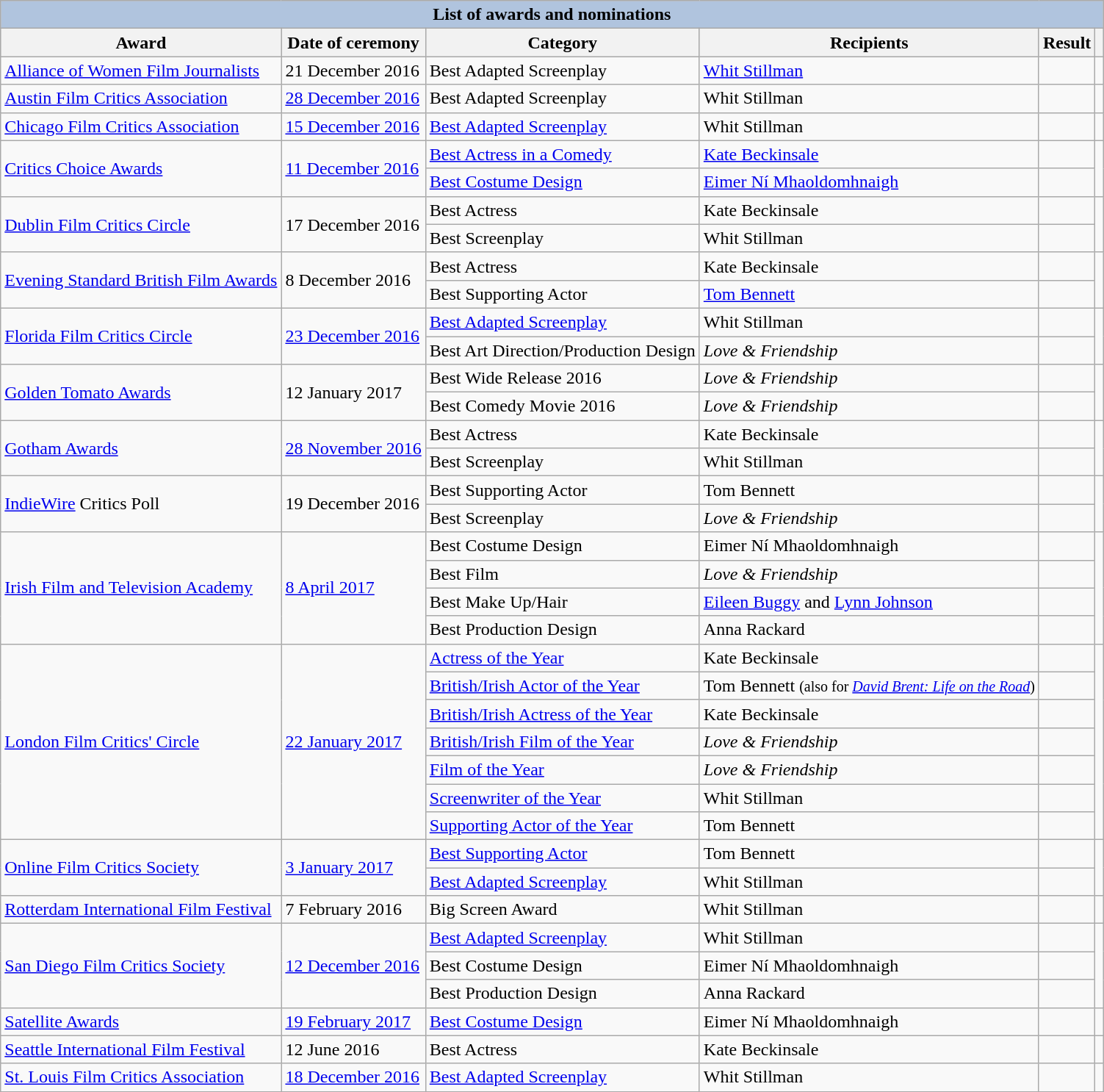<table class="wikitable sortable">
<tr style="background:#ccc; text-align:center;">
<th colspan="6" style="background: LightSteelBlue;">List of awards and nominations</th>
</tr>
<tr style="background:#ccc; text-align:center;">
<th>Award</th>
<th>Date of ceremony</th>
<th>Category</th>
<th>Recipients</th>
<th>Result</th>
<th class="unsortable"></th>
</tr>
<tr>
<td><a href='#'>Alliance of Women Film Journalists</a></td>
<td>21 December 2016</td>
<td>Best Adapted Screenplay</td>
<td><a href='#'>Whit Stillman</a></td>
<td></td>
<td></td>
</tr>
<tr>
<td><a href='#'>Austin Film Critics Association</a></td>
<td><a href='#'>28 December 2016</a></td>
<td>Best Adapted Screenplay</td>
<td>Whit Stillman</td>
<td></td>
<td></td>
</tr>
<tr>
<td><a href='#'>Chicago Film Critics Association</a></td>
<td><a href='#'>15 December 2016</a></td>
<td><a href='#'>Best Adapted Screenplay</a></td>
<td>Whit Stillman</td>
<td></td>
<td></td>
</tr>
<tr>
<td rowspan="2"><a href='#'>Critics Choice Awards</a></td>
<td rowspan="2"><a href='#'>11 December 2016</a></td>
<td><a href='#'>Best Actress in a Comedy</a></td>
<td><a href='#'>Kate Beckinsale</a></td>
<td></td>
<td rowspan="2"></td>
</tr>
<tr>
<td><a href='#'>Best Costume Design</a></td>
<td><a href='#'>Eimer Ní Mhaoldomhnaigh</a></td>
<td></td>
</tr>
<tr>
<td rowspan="2"><a href='#'>Dublin Film Critics Circle</a></td>
<td rowspan="2">17 December 2016</td>
<td>Best Actress</td>
<td>Kate Beckinsale</td>
<td></td>
<td rowspan="2"></td>
</tr>
<tr>
<td>Best Screenplay</td>
<td>Whit Stillman</td>
<td></td>
</tr>
<tr>
<td rowspan="2"><a href='#'>Evening Standard British Film Awards</a></td>
<td rowspan="2">8 December 2016</td>
<td>Best Actress</td>
<td>Kate Beckinsale</td>
<td></td>
<td rowspan="2"></td>
</tr>
<tr>
<td>Best Supporting Actor</td>
<td><a href='#'>Tom Bennett</a></td>
<td></td>
</tr>
<tr>
<td rowspan="2"><a href='#'>Florida Film Critics Circle</a></td>
<td rowspan="2"><a href='#'>23 December 2016</a></td>
<td><a href='#'>Best Adapted Screenplay</a></td>
<td>Whit Stillman</td>
<td></td>
<td rowspan="2"></td>
</tr>
<tr>
<td>Best Art Direction/Production Design</td>
<td><em>Love & Friendship</em></td>
<td></td>
</tr>
<tr>
<td rowspan="2"><a href='#'>Golden Tomato Awards</a></td>
<td rowspan="2">12 January 2017</td>
<td>Best Wide Release 2016</td>
<td><em>Love & Friendship</em></td>
<td></td>
<td rowspan="2"></td>
</tr>
<tr>
<td>Best Comedy Movie 2016</td>
<td><em>Love & Friendship</em></td>
<td></td>
</tr>
<tr>
<td rowspan="2"><a href='#'>Gotham Awards</a></td>
<td rowspan="2"><a href='#'>28 November 2016</a></td>
<td>Best Actress</td>
<td>Kate Beckinsale</td>
<td></td>
<td rowspan="2"></td>
</tr>
<tr>
<td>Best Screenplay</td>
<td>Whit Stillman</td>
<td></td>
</tr>
<tr>
<td rowspan="2"><a href='#'>IndieWire</a> Critics Poll</td>
<td rowspan="2">19 December 2016</td>
<td>Best Supporting Actor</td>
<td>Tom Bennett</td>
<td></td>
<td rowspan="2"></td>
</tr>
<tr>
<td>Best Screenplay</td>
<td><em>Love & Friendship</em></td>
<td></td>
</tr>
<tr>
<td rowspan="4"><a href='#'>Irish Film and Television Academy</a></td>
<td rowspan="4"><a href='#'>8 April 2017</a></td>
<td>Best Costume Design</td>
<td>Eimer Ní Mhaoldomhnaigh</td>
<td></td>
<td rowspan="4"></td>
</tr>
<tr>
<td>Best Film</td>
<td><em>Love & Friendship</em></td>
<td></td>
</tr>
<tr>
<td>Best Make Up/Hair</td>
<td><a href='#'>Eileen Buggy</a> and <a href='#'>Lynn Johnson</a></td>
<td></td>
</tr>
<tr>
<td>Best Production Design</td>
<td>Anna Rackard</td>
<td></td>
</tr>
<tr>
<td rowspan="7"><a href='#'>London Film Critics' Circle</a></td>
<td rowspan="7"><a href='#'>22 January 2017</a></td>
<td><a href='#'>Actress of the Year</a></td>
<td>Kate Beckinsale</td>
<td></td>
<td rowspan="7"></td>
</tr>
<tr>
<td><a href='#'>British/Irish Actor of the Year</a></td>
<td>Tom Bennett <small>(also for <em><a href='#'>David Brent: Life on the Road</a></em>)</small></td>
<td></td>
</tr>
<tr>
<td><a href='#'>British/Irish Actress of the Year</a></td>
<td>Kate Beckinsale</td>
<td></td>
</tr>
<tr>
<td><a href='#'>British/Irish Film of the Year</a></td>
<td><em>Love & Friendship</em></td>
<td></td>
</tr>
<tr>
<td><a href='#'>Film of the Year</a></td>
<td><em>Love & Friendship</em></td>
<td></td>
</tr>
<tr>
<td><a href='#'>Screenwriter of the Year</a></td>
<td>Whit Stillman</td>
<td></td>
</tr>
<tr>
<td><a href='#'>Supporting Actor of the Year</a></td>
<td>Tom Bennett</td>
<td></td>
</tr>
<tr>
<td rowspan="2"><a href='#'>Online Film Critics Society</a></td>
<td rowspan="2"><a href='#'>3 January 2017</a></td>
<td><a href='#'>Best Supporting Actor</a></td>
<td>Tom Bennett</td>
<td></td>
<td rowspan="2"></td>
</tr>
<tr>
<td><a href='#'>Best Adapted Screenplay</a></td>
<td>Whit Stillman</td>
<td></td>
</tr>
<tr>
<td><a href='#'>Rotterdam International Film Festival</a></td>
<td>7 February 2016</td>
<td>Big Screen Award</td>
<td>Whit Stillman</td>
<td></td>
<td></td>
</tr>
<tr>
<td rowspan="3"><a href='#'>San Diego Film Critics Society</a></td>
<td rowspan="3"><a href='#'>12 December 2016</a></td>
<td><a href='#'>Best Adapted Screenplay</a></td>
<td>Whit Stillman</td>
<td></td>
<td rowspan="3"></td>
</tr>
<tr>
<td>Best Costume Design</td>
<td>Eimer Ní Mhaoldomhnaigh</td>
<td></td>
</tr>
<tr>
<td>Best Production Design</td>
<td>Anna Rackard</td>
<td></td>
</tr>
<tr>
<td><a href='#'>Satellite Awards</a></td>
<td><a href='#'>19 February 2017</a></td>
<td><a href='#'>Best Costume Design</a></td>
<td>Eimer Ní Mhaoldomhnaigh</td>
<td></td>
<td></td>
</tr>
<tr>
<td><a href='#'>Seattle International Film Festival</a></td>
<td>12 June 2016</td>
<td>Best Actress</td>
<td>Kate Beckinsale</td>
<td></td>
<td></td>
</tr>
<tr>
<td><a href='#'>St. Louis Film Critics Association</a></td>
<td><a href='#'>18 December 2016</a></td>
<td><a href='#'>Best Adapted Screenplay</a></td>
<td>Whit Stillman</td>
<td></td>
<td></td>
</tr>
<tr>
</tr>
</table>
